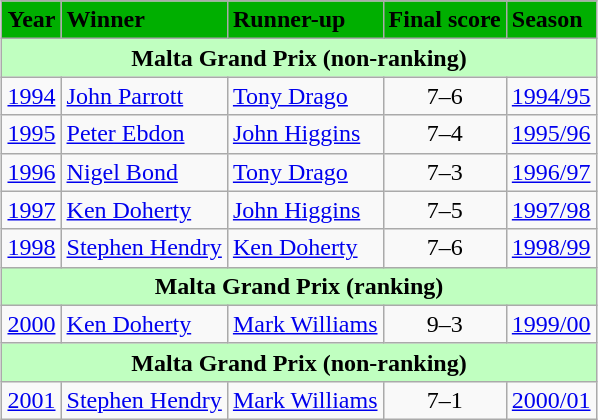<table class="wikitable" style="margin: auto">
<tr>
<th style="text-align: center; background-color: #00af00">Year</th>
<th style="text-align: left; background-color: #00af00">Winner</th>
<th style="text-align: left; background-color: #00af00">Runner-up</th>
<th style="text-align: left; background-color: #00af00">Final score</th>
<th style="text-align: left; background-color: #00af00">Season</th>
</tr>
<tr>
<th colspan=5 style="text-align: center; background-color: #c0ffc0">Malta Grand Prix  (non-ranking)</th>
</tr>
<tr>
<td><a href='#'>1994</a></td>
<td> <a href='#'>John Parrott</a></td>
<td> <a href='#'>Tony Drago</a></td>
<td style="text-align: center">7–6</td>
<td><a href='#'>1994/95</a></td>
</tr>
<tr>
<td><a href='#'>1995</a></td>
<td> <a href='#'>Peter Ebdon</a></td>
<td> <a href='#'>John Higgins</a></td>
<td style="text-align: center">7–4</td>
<td><a href='#'>1995/96</a></td>
</tr>
<tr>
<td><a href='#'>1996</a></td>
<td> <a href='#'>Nigel Bond</a></td>
<td> <a href='#'>Tony Drago</a></td>
<td style="text-align: center">7–3</td>
<td><a href='#'>1996/97</a></td>
</tr>
<tr>
<td><a href='#'>1997</a></td>
<td> <a href='#'>Ken Doherty</a></td>
<td> <a href='#'>John Higgins</a></td>
<td style="text-align: center">7–5</td>
<td><a href='#'>1997/98</a></td>
</tr>
<tr>
<td><a href='#'>1998</a></td>
<td> <a href='#'>Stephen Hendry</a></td>
<td> <a href='#'>Ken Doherty</a></td>
<td style="text-align: center">7–6</td>
<td><a href='#'>1998/99</a></td>
</tr>
<tr>
<th colspan=5 style="text-align: center; background-color: #c0ffc0">Malta Grand Prix  (ranking)</th>
</tr>
<tr>
<td><a href='#'>2000</a></td>
<td> <a href='#'>Ken Doherty</a></td>
<td> <a href='#'>Mark Williams</a></td>
<td style="text-align: center">9–3</td>
<td><a href='#'>1999/00</a></td>
</tr>
<tr>
<th colspan=5 style="text-align: center; background-color: #c0ffc0">Malta Grand Prix  (non-ranking)</th>
</tr>
<tr>
<td><a href='#'>2001</a></td>
<td> <a href='#'>Stephen Hendry</a></td>
<td> <a href='#'>Mark Williams</a></td>
<td style="text-align: center">7–1</td>
<td><a href='#'>2000/01</a></td>
</tr>
</table>
